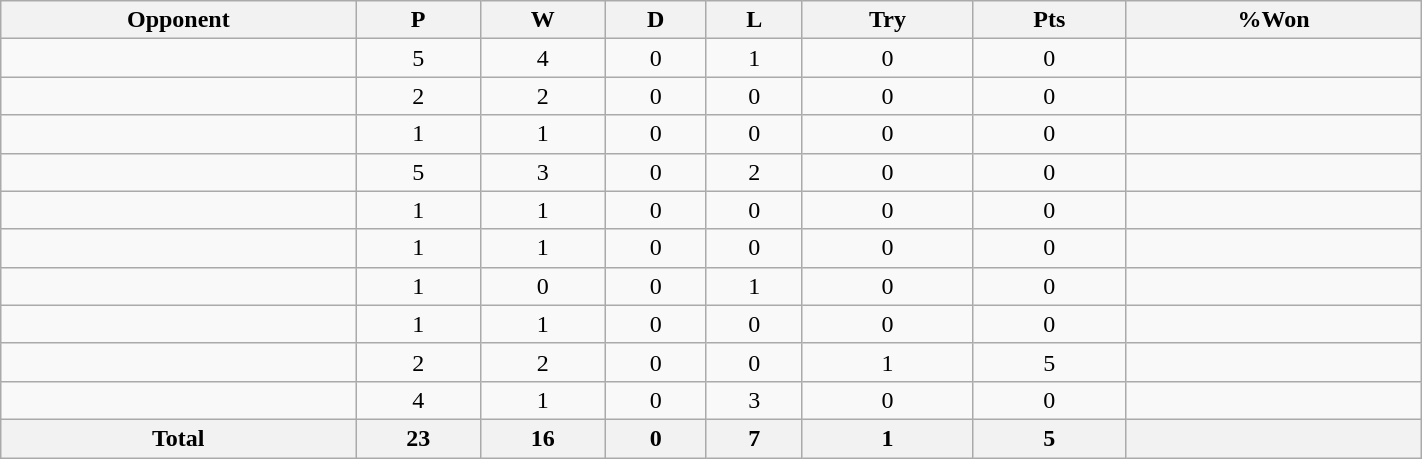<table class="wikitable sortable" style="text-align:center;width:75%">
<tr>
<th style="width:25%;">Opponent</th>
<th abbr="Played" style="width:15px;">P</th>
<th abbr="Won" style="width:10px;">W</th>
<th abbr="Drawn" style="width:10px;">D</th>
<th abbr="Lost" style="width:10px;">L</th>
<th abbr="Tries" style="width:15px;">Try</th>
<th abbr="Points" style="width:18px;">Pts</th>
<th abbr="Won" style="width:15px;">%Won</th>
</tr>
<tr>
<td align="left"></td>
<td>5</td>
<td>4</td>
<td>0</td>
<td>1</td>
<td>0</td>
<td>0</td>
<td></td>
</tr>
<tr>
<td align="left"></td>
<td>2</td>
<td>2</td>
<td>0</td>
<td>0</td>
<td>0</td>
<td>0</td>
<td></td>
</tr>
<tr>
<td align="left"></td>
<td>1</td>
<td>1</td>
<td>0</td>
<td>0</td>
<td>0</td>
<td>0</td>
<td></td>
</tr>
<tr>
<td align="left"></td>
<td>5</td>
<td>3</td>
<td>0</td>
<td>2</td>
<td>0</td>
<td>0</td>
<td></td>
</tr>
<tr>
<td align="left"></td>
<td>1</td>
<td>1</td>
<td>0</td>
<td>0</td>
<td>0</td>
<td>0</td>
<td></td>
</tr>
<tr>
<td align="left"></td>
<td>1</td>
<td>1</td>
<td>0</td>
<td>0</td>
<td>0</td>
<td>0</td>
<td></td>
</tr>
<tr>
<td align="left"></td>
<td>1</td>
<td>0</td>
<td>0</td>
<td>1</td>
<td>0</td>
<td>0</td>
<td></td>
</tr>
<tr>
<td align="left"></td>
<td>1</td>
<td>1</td>
<td>0</td>
<td>0</td>
<td>0</td>
<td>0</td>
<td></td>
</tr>
<tr>
<td align="left"></td>
<td>2</td>
<td>2</td>
<td>0</td>
<td>0</td>
<td>1</td>
<td>5</td>
<td></td>
</tr>
<tr>
<td align="left"></td>
<td>4</td>
<td>1</td>
<td>0</td>
<td>3</td>
<td>0</td>
<td>0</td>
<td></td>
</tr>
<tr>
<th>Total</th>
<th>23</th>
<th>16</th>
<th>0</th>
<th>7</th>
<th>1</th>
<th>5</th>
<th></th>
</tr>
</table>
